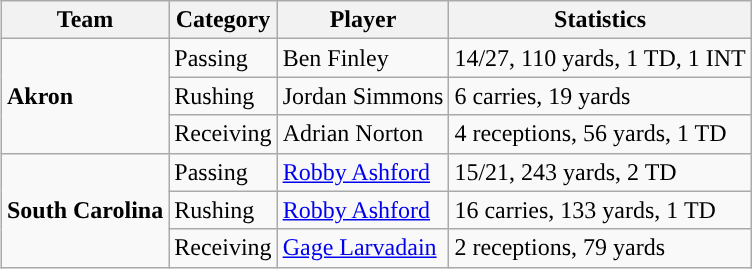<table class="wikitable" style="float: right;">
<tr>
<th>Team</th>
<th>Category</th>
<th>Player</th>
<th>Statistics</th>
</tr>
<tr>
<td rowspan=3><strong>Akron</strong></td>
<td>Passing</td>
<td>Ben Finley</td>
<td>14/27, 110 yards, 1 TD, 1 INT</td>
</tr>
<tr>
<td>Rushing</td>
<td>Jordan Simmons</td>
<td>6 carries, 19 yards</td>
</tr>
<tr>
<td>Receiving</td>
<td>Adrian Norton</td>
<td>4 receptions, 56 yards, 1 TD</td>
</tr>
<tr>
<td rowspan=3><strong>South Carolina</strong></td>
<td>Passing</td>
<td><a href='#'>Robby Ashford</a></td>
<td>15/21, 243 yards, 2 TD</td>
</tr>
<tr>
<td>Rushing</td>
<td><a href='#'>Robby Ashford</a></td>
<td>16 carries, 133 yards, 1 TD</td>
</tr>
<tr>
<td>Receiving</td>
<td><a href='#'>Gage Larvadain</a></td>
<td>2 receptions, 79 yards</td>
</tr>
</table>
